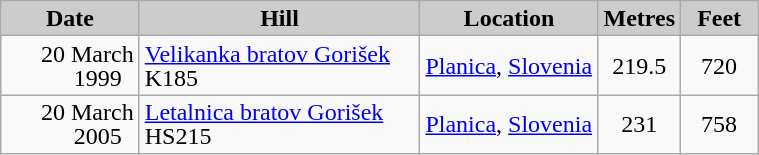<table class="wikitable sortable" style="text-align:left; line-height:16px; width:40%;">
<tr>
<th style="background-color: #ccc;" width="88">Date</th>
<th style="background-color: #ccc;" width="188">Hill</th>
<th style="background-color: #ccc;" width="115">Location</th>
<th style="background-color: #ccc;" width="45">Metres</th>
<th style="background-color: #ccc;" width="45">Feet</th>
</tr>
<tr>
<td align=right>20 March 1999  </td>
<td><a href='#'>Velikanka bratov Gorišek</a> K185</td>
<td><a href='#'>Planica</a>, <a href='#'>Slovenia</a></td>
<td align=center>219.5</td>
<td align=center>720</td>
</tr>
<tr>
<td align=right>20 March 2005  </td>
<td><a href='#'>Letalnica bratov Gorišek</a> HS215</td>
<td><a href='#'>Planica</a>, <a href='#'>Slovenia</a></td>
<td align=center>231</td>
<td align=center>758</td>
</tr>
</table>
